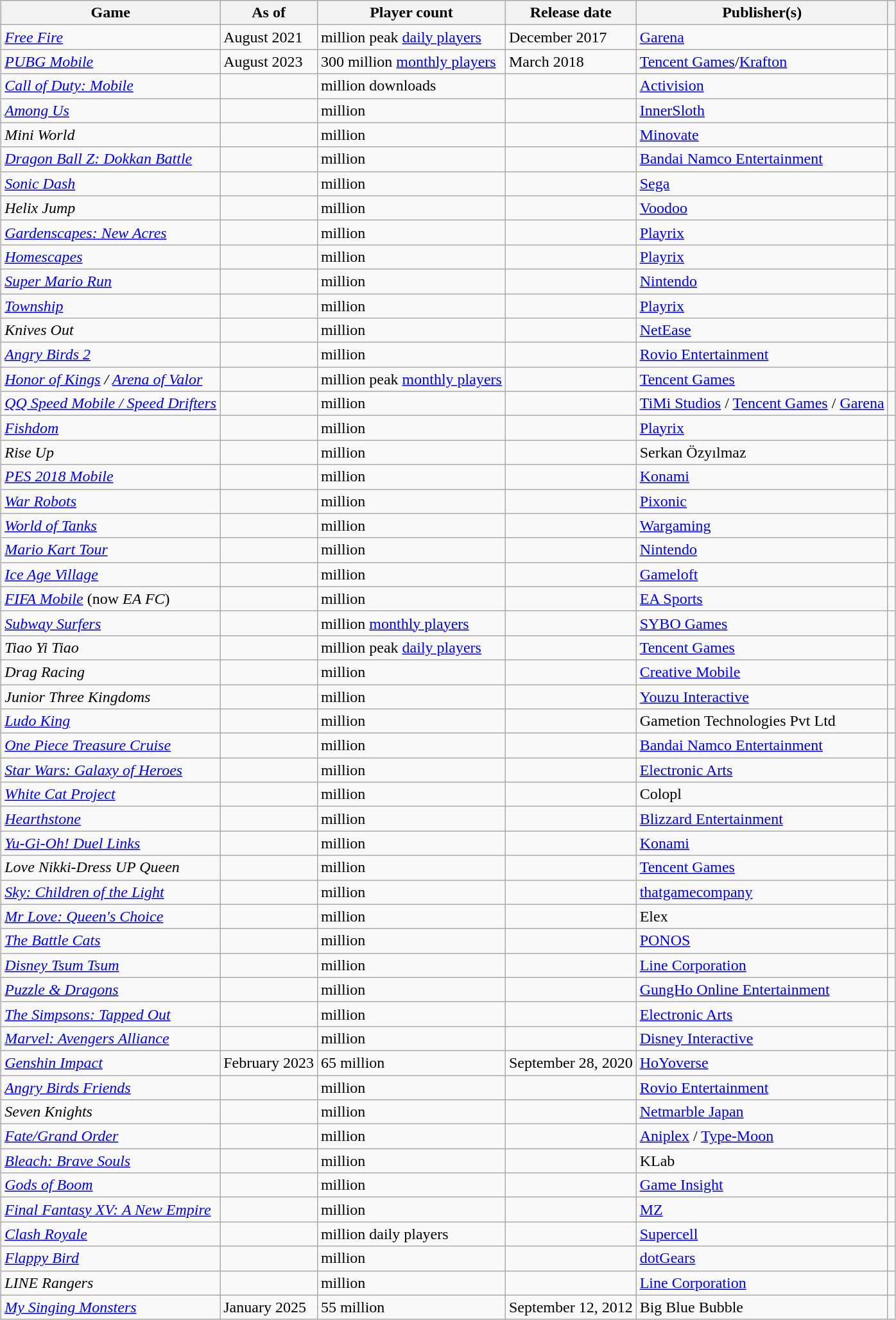<table class="wikitable sortable" style="margin:auto; margin:auto;">
<tr>
<th scope="col">Game</th>
<th scope="col">As of</th>
<th scope="col">Player count</th>
<th scope="col">Release date</th>
<th scope="col">Publisher(s)</th>
<th class="unsortable"></th>
</tr>
<tr>
<td><em><a href='#'>Free Fire</a></em></td>
<td>August 2021</td>
<td> million peak <a href='#'>daily players</a></td>
<td>December 2017</td>
<td><a href='#'>Garena</a></td>
<td></td>
</tr>
<tr>
<td><em><a href='#'>PUBG Mobile</a></em></td>
<td>August 2023</td>
<td>300 million <a href='#'>monthly players</a></td>
<td>March 2018</td>
<td><a href='#'>Tencent Games</a>/<a href='#'>Krafton</a></td>
<td></td>
</tr>
<tr>
<td><em><a href='#'>Call of Duty: Mobile</a></em></td>
<td></td>
<td> million downloads</td>
<td></td>
<td><a href='#'>Activision</a></td>
<td></td>
</tr>
<tr>
<td><em><a href='#'>Among Us</a></em></td>
<td></td>
<td> million</td>
<td></td>
<td><a href='#'>InnerSloth</a></td>
<td></td>
</tr>
<tr>
<td><em>Mini World</em></td>
<td></td>
<td> million</td>
<td></td>
<td><a href='#'>Minovate</a></td>
<td></td>
</tr>
<tr>
<td><em><a href='#'>Dragon Ball Z: Dokkan Battle</a></em></td>
<td></td>
<td> million</td>
<td></td>
<td><a href='#'>Bandai Namco Entertainment</a></td>
<td></td>
</tr>
<tr>
<td><em><a href='#'>Sonic Dash</a></em></td>
<td></td>
<td> million</td>
<td></td>
<td><a href='#'>Sega</a></td>
<td></td>
</tr>
<tr>
<td><em>Helix Jump</em></td>
<td></td>
<td> million</td>
<td></td>
<td><a href='#'>Voodoo</a></td>
<td></td>
</tr>
<tr>
<td><em><a href='#'>Gardenscapes: New Acres</a></em></td>
<td></td>
<td> million</td>
<td></td>
<td><a href='#'>Playrix</a></td>
<td></td>
</tr>
<tr>
<td><em><a href='#'>Homescapes</a></em></td>
<td></td>
<td> million</td>
<td></td>
<td><a href='#'>Playrix</a></td>
<td></td>
</tr>
<tr>
<td><em><a href='#'>Super Mario Run</a></em></td>
<td></td>
<td> million</td>
<td></td>
<td><a href='#'>Nintendo</a></td>
<td></td>
</tr>
<tr>
<td><em><a href='#'>Township</a></em></td>
<td></td>
<td> million</td>
<td></td>
<td><a href='#'>Playrix</a></td>
<td></td>
</tr>
<tr>
<td><em>Knives Out</em></td>
<td></td>
<td> million</td>
<td></td>
<td><a href='#'>NetEase</a></td>
<td></td>
</tr>
<tr>
<td><em><a href='#'>Angry Birds 2</a></em></td>
<td></td>
<td> million</td>
<td></td>
<td><a href='#'>Rovio Entertainment</a></td>
<td></td>
</tr>
<tr>
<td><em><a href='#'>Honor of Kings</a> / <a href='#'>Arena of Valor</a></em></td>
<td></td>
<td> million peak <a href='#'>monthly players</a></td>
<td></td>
<td><a href='#'>Tencent Games</a></td>
<td></td>
</tr>
<tr>
<td><em><a href='#'>QQ Speed Mobile / Speed Drifters</a></em></td>
<td></td>
<td> million</td>
<td></td>
<td><a href='#'>TiMi Studios</a> / <a href='#'>Tencent Games</a> / <a href='#'>Garena</a></td>
<td></td>
</tr>
<tr>
<td><em><a href='#'>Fishdom</a></em></td>
<td></td>
<td> million</td>
<td></td>
<td><a href='#'>Playrix</a></td>
<td></td>
</tr>
<tr>
<td><em>Rise Up</em></td>
<td></td>
<td> million</td>
<td></td>
<td>Serkan Özyılmaz</td>
<td></td>
</tr>
<tr>
<td><em><a href='#'>PES 2018 Mobile</a></em></td>
<td></td>
<td> million</td>
<td></td>
<td><a href='#'>Konami</a></td>
<td></td>
</tr>
<tr>
<td><em><a href='#'>War Robots</a></em></td>
<td></td>
<td> million</td>
<td></td>
<td><a href='#'>Pixonic</a></td>
<td></td>
</tr>
<tr>
<td><em><a href='#'>World of Tanks</a></em></td>
<td></td>
<td> million</td>
<td></td>
<td><a href='#'>Wargaming</a></td>
<td></td>
</tr>
<tr>
<td><em><a href='#'>Mario Kart Tour</a></em></td>
<td></td>
<td> million</td>
<td></td>
<td><a href='#'>Nintendo</a></td>
<td></td>
</tr>
<tr>
<td><em><a href='#'>Ice Age Village</a></em></td>
<td></td>
<td> million</td>
<td></td>
<td><a href='#'>Gameloft</a></td>
<td></td>
</tr>
<tr>
<td><em><a href='#'>FIFA Mobile</a></em> (now <em>EA FC</em>)</td>
<td></td>
<td> million</td>
<td></td>
<td><a href='#'>EA Sports</a></td>
<td></td>
</tr>
<tr>
<td><em><a href='#'>Subway Surfers</a></em></td>
<td></td>
<td> million <a href='#'>monthly players</a></td>
<td></td>
<td><a href='#'>SYBO Games</a></td>
<td></td>
</tr>
<tr>
<td><em>Tiao Yi Tiao</em></td>
<td></td>
<td> million peak <a href='#'>daily players</a></td>
<td></td>
<td><a href='#'>Tencent Games</a></td>
<td></td>
</tr>
<tr>
<td><em>Drag Racing</em></td>
<td></td>
<td> million</td>
<td></td>
<td><a href='#'>Creative Mobile</a></td>
<td></td>
</tr>
<tr>
<td><em>Junior Three Kingdoms</em></td>
<td></td>
<td> million</td>
<td></td>
<td><a href='#'>Youzu Interactive</a></td>
<td></td>
</tr>
<tr>
<td><em><a href='#'>Ludo King</a></em></td>
<td></td>
<td> million</td>
<td></td>
<td>Gametion Technologies Pvt Ltd</td>
<td></td>
</tr>
<tr>
<td><em><a href='#'>One Piece Treasure Cruise</a></em></td>
<td></td>
<td> million</td>
<td></td>
<td><a href='#'>Bandai Namco Entertainment</a></td>
<td></td>
</tr>
<tr>
<td><em><a href='#'>Star Wars: Galaxy of Heroes</a></em></td>
<td></td>
<td> million</td>
<td></td>
<td><a href='#'>Electronic Arts</a></td>
<td></td>
</tr>
<tr>
<td><em><a href='#'>White Cat Project</a></em></td>
<td></td>
<td> million</td>
<td></td>
<td>Colopl</td>
<td></td>
</tr>
<tr>
<td><em><a href='#'>Hearthstone</a></em></td>
<td></td>
<td> million</td>
<td></td>
<td><a href='#'>Blizzard Entertainment</a></td>
<td></td>
</tr>
<tr>
<td><em><a href='#'>Yu-Gi-Oh! Duel Links</a></em></td>
<td></td>
<td> million</td>
<td></td>
<td><a href='#'>Konami</a></td>
<td></td>
</tr>
<tr>
<td><em>Love Nikki-Dress UP Queen</em></td>
<td></td>
<td> million</td>
<td></td>
<td><a href='#'>Tencent Games</a></td>
<td></td>
</tr>
<tr>
<td><em><a href='#'>Sky: Children of the Light</a></em></td>
<td></td>
<td> million</td>
<td></td>
<td><a href='#'>thatgamecompany</a></td>
<td></td>
</tr>
<tr>
<td><em><a href='#'>Mr Love: Queen's Choice</a></em></td>
<td></td>
<td> million</td>
<td></td>
<td>Elex</td>
<td></td>
</tr>
<tr>
<td><em><a href='#'>The Battle Cats</a></em></td>
<td></td>
<td> million</td>
<td></td>
<td><a href='#'>PONOS</a></td>
<td></td>
</tr>
<tr>
<td><em><a href='#'>Disney Tsum Tsum</a></em></td>
<td></td>
<td> million</td>
<td></td>
<td><a href='#'>Line Corporation</a></td>
<td></td>
</tr>
<tr>
<td><em><a href='#'>Puzzle & Dragons</a></em></td>
<td></td>
<td> million</td>
<td></td>
<td><a href='#'>GungHo Online Entertainment</a></td>
<td></td>
</tr>
<tr>
<td><em><a href='#'>The Simpsons: Tapped Out</a></em></td>
<td></td>
<td> million</td>
<td></td>
<td><a href='#'>Electronic Arts</a></td>
<td></td>
</tr>
<tr>
<td><em><a href='#'>Marvel: Avengers Alliance</a></em></td>
<td></td>
<td> million</td>
<td></td>
<td><a href='#'>Disney Interactive</a></td>
<td></td>
</tr>
<tr>
<td><em><a href='#'>Genshin Impact</a></em></td>
<td>February 2023</td>
<td>65 million</td>
<td>September 28, 2020</td>
<td><a href='#'>HoYoverse</a></td>
<td></td>
</tr>
<tr>
<td><em><a href='#'>Angry Birds Friends</a></em></td>
<td></td>
<td> million</td>
<td></td>
<td><a href='#'>Rovio Entertainment</a></td>
<td></td>
</tr>
<tr>
<td><em>Seven Knights</em></td>
<td></td>
<td> million</td>
<td></td>
<td><a href='#'>Netmarble Japan</a></td>
<td></td>
</tr>
<tr>
<td><em><a href='#'>Fate/Grand Order</a></em></td>
<td></td>
<td> million</td>
<td></td>
<td><a href='#'>Aniplex</a> / <a href='#'>Type-Moon</a></td>
<td></td>
</tr>
<tr>
<td><em><a href='#'>Bleach: Brave Souls</a></em></td>
<td></td>
<td> million</td>
<td></td>
<td>KLab</td>
<td></td>
</tr>
<tr>
<td><em><a href='#'>Gods of Boom</a></em></td>
<td></td>
<td> million</td>
<td></td>
<td><a href='#'>Game Insight</a></td>
<td></td>
</tr>
<tr>
<td><em><a href='#'>Final Fantasy XV: A New Empire</a></em></td>
<td></td>
<td> million</td>
<td></td>
<td><a href='#'>MZ</a></td>
<td></td>
</tr>
<tr>
<td><em><a href='#'>Clash Royale</a></em></td>
<td></td>
<td> million daily players</td>
<td></td>
<td><a href='#'>Supercell</a></td>
<td></td>
</tr>
<tr>
<td><em><a href='#'>Flappy Bird</a></em></td>
<td></td>
<td> million</td>
<td></td>
<td><a href='#'>dotGears</a></td>
<td></td>
</tr>
<tr>
<td><em>LINE Rangers</em></td>
<td></td>
<td> million</td>
<td></td>
<td><a href='#'>Line Corporation</a></td>
<td></td>
</tr>
<tr>
<td><em><a href='#'>My Singing Monsters</a></em></td>
<td>January 2025</td>
<td>55 million</td>
<td>September 12, 2012</td>
<td>Big Blue Bubble</td>
<td></td>
</tr>
</table>
